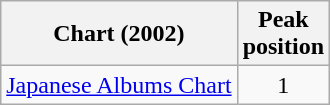<table class="wikitable sortable">
<tr>
<th>Chart (2002)</th>
<th>Peak<br>position</th>
</tr>
<tr>
<td><a href='#'>Japanese Albums Chart</a></td>
<td style="text-align:center;">1</td>
</tr>
</table>
